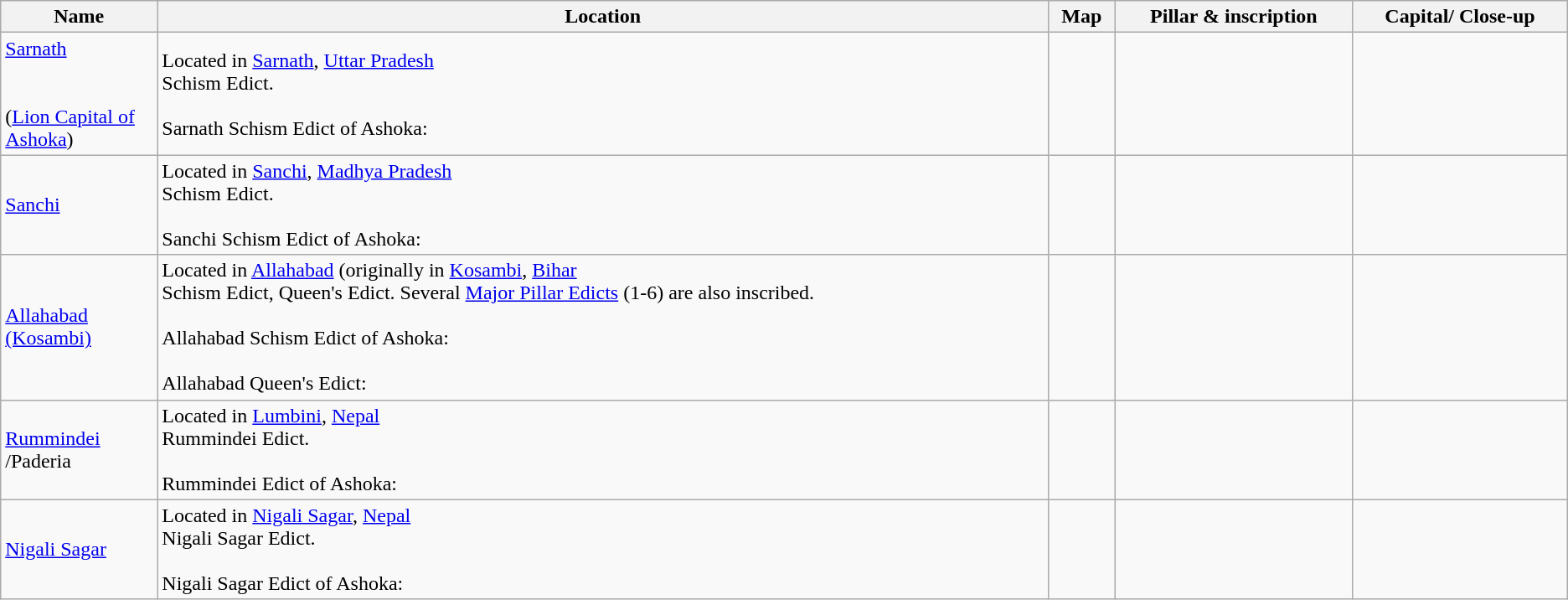<table class = "wikitable center">
<tr>
<th scope = "col" width = "10%">Name</th>
<th scope = "col">Location</th>
<th scope = "col">Map</th>
<th scope = "col">Pillar & inscription</th>
<th scope = "col">Capital/ Close-up</th>
</tr>
<tr>
<td><a href='#'>Sarnath</a><br><br><br>(<a href='#'>Lion Capital of Ashoka</a>)</td>
<td>Located in <a href='#'>Sarnath</a>, <a href='#'>Uttar Pradesh</a><br>Schism Edict.<br><br>Sarnath Schism Edict of Ashoka:<br></td>
<td><br></td>
<td></td>
<td></td>
</tr>
<tr>
<td><a href='#'>Sanchi</a></td>
<td>Located in <a href='#'>Sanchi</a>, <a href='#'>Madhya Pradesh</a><br>Schism Edict.<br><br>Sanchi Schism Edict of Ashoka:<br></td>
<td><br></td>
<td></td>
<td></td>
</tr>
<tr>
<td><a href='#'>Allahabad (Kosambi)</a></td>
<td>Located in <a href='#'>Allahabad</a> (originally in <a href='#'>Kosambi</a>, <a href='#'>Bihar</a><br>Schism Edict, Queen's Edict. Several <a href='#'>Major Pillar Edicts</a> (1-6) are also inscribed.<br><br>Allahabad Schism Edict of Ashoka:<br><br>Allahabad Queen's Edict:
</td>
<td><br></td>
<td></td>
<td></td>
</tr>
<tr>
<td><a href='#'>Rummindei</a><br>/Paderia</td>
<td>Located in <a href='#'>Lumbini</a>, <a href='#'>Nepal</a><br>Rummindei Edict.<br><br>Rummindei Edict of Ashoka:<br></td>
<td><br></td>
<td><br><br></td>
<td></td>
</tr>
<tr>
<td><a href='#'>Nigali Sagar</a></td>
<td>Located in <a href='#'>Nigali Sagar</a>, <a href='#'>Nepal</a><br>Nigali Sagar Edict.<br><br>Nigali Sagar Edict of Ashoka:<br></td>
<td><br></td>
<td><br><br></td>
<td></td>
</tr>
</table>
